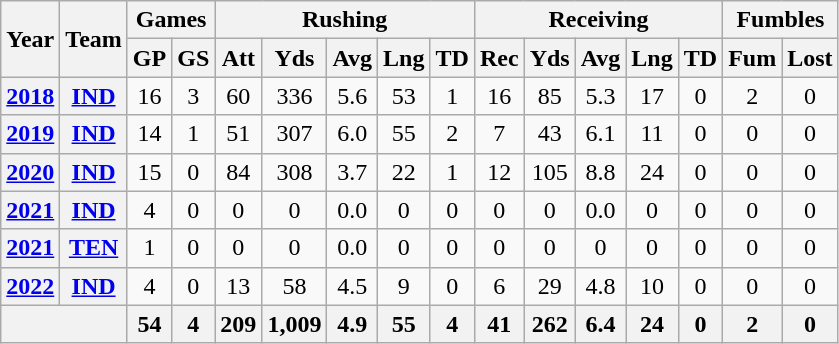<table class="wikitable" style="text-align:center;">
<tr>
<th rowspan="2">Year</th>
<th rowspan="2">Team</th>
<th colspan="2">Games</th>
<th colspan="5">Rushing</th>
<th colspan="5">Receiving</th>
<th colspan="2">Fumbles</th>
</tr>
<tr>
<th>GP</th>
<th>GS</th>
<th>Att</th>
<th>Yds</th>
<th>Avg</th>
<th>Lng</th>
<th>TD</th>
<th>Rec</th>
<th>Yds</th>
<th>Avg</th>
<th>Lng</th>
<th>TD</th>
<th>Fum</th>
<th>Lost</th>
</tr>
<tr>
<th><a href='#'>2018</a></th>
<th><a href='#'>IND</a></th>
<td>16</td>
<td>3</td>
<td>60</td>
<td>336</td>
<td>5.6</td>
<td>53</td>
<td>1</td>
<td>16</td>
<td>85</td>
<td>5.3</td>
<td>17</td>
<td>0</td>
<td>2</td>
<td>0</td>
</tr>
<tr>
<th><a href='#'>2019</a></th>
<th><a href='#'>IND</a></th>
<td>14</td>
<td>1</td>
<td>51</td>
<td>307</td>
<td>6.0</td>
<td>55</td>
<td>2</td>
<td>7</td>
<td>43</td>
<td>6.1</td>
<td>11</td>
<td>0</td>
<td>0</td>
<td>0</td>
</tr>
<tr>
<th><a href='#'>2020</a></th>
<th><a href='#'>IND</a></th>
<td>15</td>
<td>0</td>
<td>84</td>
<td>308</td>
<td>3.7</td>
<td>22</td>
<td>1</td>
<td>12</td>
<td>105</td>
<td>8.8</td>
<td>24</td>
<td>0</td>
<td>0</td>
<td>0</td>
</tr>
<tr>
<th><a href='#'>2021</a></th>
<th><a href='#'>IND</a></th>
<td>4</td>
<td>0</td>
<td>0</td>
<td>0</td>
<td>0.0</td>
<td>0</td>
<td>0</td>
<td>0</td>
<td>0</td>
<td>0.0</td>
<td>0</td>
<td>0</td>
<td>0</td>
<td>0</td>
</tr>
<tr>
<th><a href='#'>2021</a></th>
<th><a href='#'>TEN</a></th>
<td>1</td>
<td>0</td>
<td>0</td>
<td>0</td>
<td>0.0</td>
<td>0</td>
<td>0</td>
<td>0</td>
<td>0</td>
<td>0</td>
<td>0</td>
<td>0</td>
<td>0</td>
<td>0</td>
</tr>
<tr>
<th><a href='#'>2022</a></th>
<th><a href='#'>IND</a></th>
<td>4</td>
<td>0</td>
<td>13</td>
<td>58</td>
<td>4.5</td>
<td>9</td>
<td>0</td>
<td>6</td>
<td>29</td>
<td>4.8</td>
<td>10</td>
<td>0</td>
<td>0</td>
<td>0</td>
</tr>
<tr>
<th colspan="2"></th>
<th>54</th>
<th>4</th>
<th>209</th>
<th>1,009</th>
<th>4.9</th>
<th>55</th>
<th>4</th>
<th>41</th>
<th>262</th>
<th>6.4</th>
<th>24</th>
<th>0</th>
<th>2</th>
<th>0</th>
</tr>
</table>
